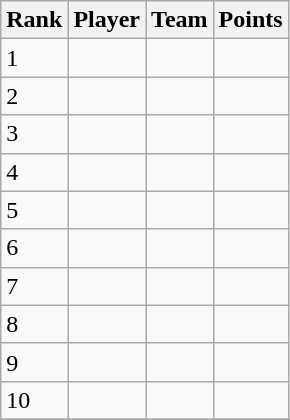<table class="wikitable">
<tr>
<th>Rank</th>
<th>Player</th>
<th>Team</th>
<th>Points</th>
</tr>
<tr>
<td>1</td>
<td></td>
<td></td>
<td></td>
</tr>
<tr>
<td>2</td>
<td></td>
<td></td>
<td></td>
</tr>
<tr>
<td>3</td>
<td></td>
<td></td>
<td></td>
</tr>
<tr>
<td>4</td>
<td></td>
<td></td>
<td></td>
</tr>
<tr>
<td>5</td>
<td></td>
<td></td>
<td></td>
</tr>
<tr>
<td>6</td>
<td></td>
<td></td>
<td></td>
</tr>
<tr>
<td>7</td>
<td></td>
<td></td>
<td></td>
</tr>
<tr>
<td>8</td>
<td></td>
<td></td>
<td></td>
</tr>
<tr>
<td>9</td>
<td></td>
<td></td>
<td></td>
</tr>
<tr>
<td>10</td>
<td></td>
<td></td>
<td></td>
</tr>
<tr>
</tr>
</table>
